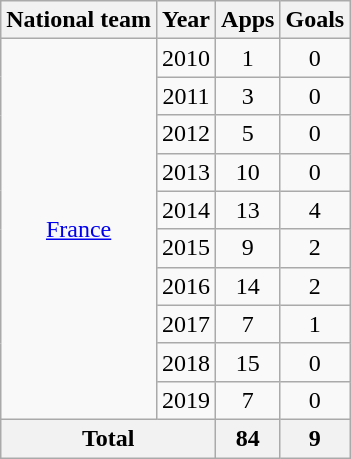<table class="wikitable" style="text-align: center">
<tr>
<th>National team</th>
<th>Year</th>
<th>Apps</th>
<th>Goals</th>
</tr>
<tr>
<td rowspan="10"><a href='#'>France</a></td>
<td>2010</td>
<td>1</td>
<td>0</td>
</tr>
<tr>
<td>2011</td>
<td>3</td>
<td>0</td>
</tr>
<tr>
<td>2012</td>
<td>5</td>
<td>0</td>
</tr>
<tr>
<td>2013</td>
<td>10</td>
<td>0</td>
</tr>
<tr>
<td>2014</td>
<td>13</td>
<td>4</td>
</tr>
<tr>
<td>2015</td>
<td>9</td>
<td>2</td>
</tr>
<tr>
<td>2016</td>
<td>14</td>
<td>2</td>
</tr>
<tr>
<td>2017</td>
<td>7</td>
<td>1</td>
</tr>
<tr>
<td>2018</td>
<td>15</td>
<td>0</td>
</tr>
<tr>
<td>2019</td>
<td>7</td>
<td>0</td>
</tr>
<tr>
<th colspan="2">Total</th>
<th>84</th>
<th>9</th>
</tr>
</table>
